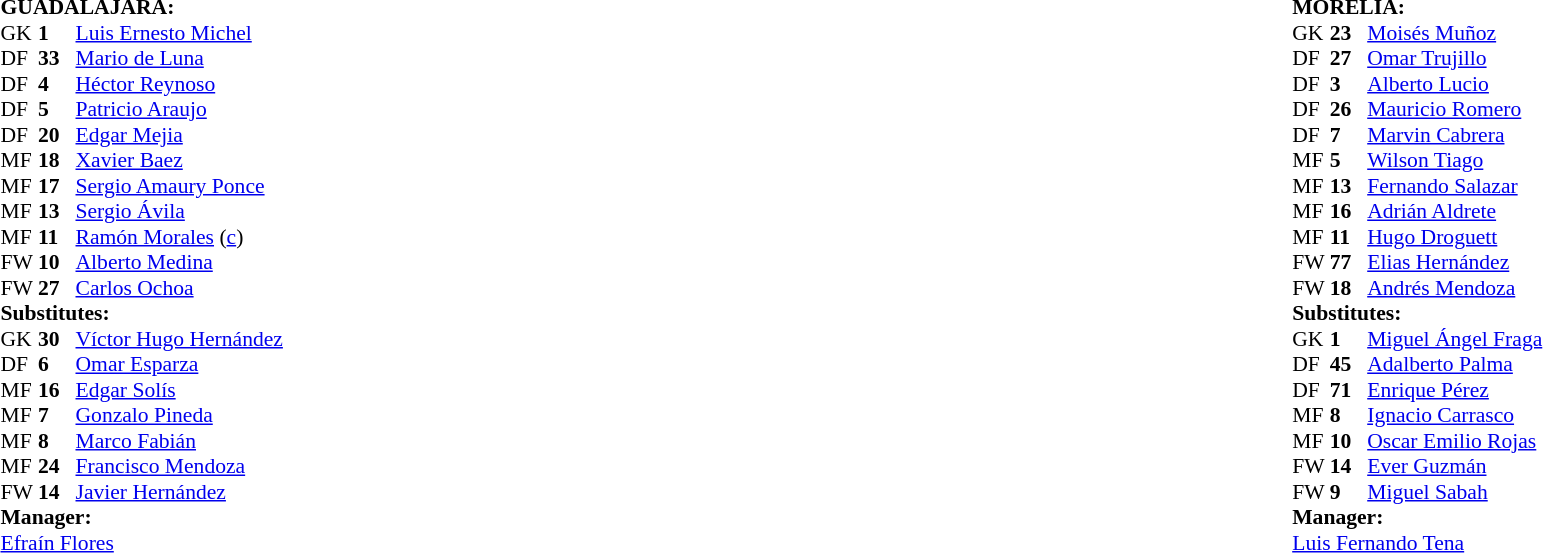<table width="100%">
<tr>
<td valign="top" width="50%"><br><table style="font-size: 90%" cellspacing="0" cellpadding="0">
<tr>
<td colspan="4"><strong>GUADALAJARA:</strong></td>
</tr>
<tr>
<th width=25></th>
<th width=25></th>
</tr>
<tr>
<td>GK</td>
<td><strong>1</strong></td>
<td> <a href='#'>Luis Ernesto Michel</a></td>
</tr>
<tr>
<td>DF</td>
<td><strong>33</strong></td>
<td> <a href='#'>Mario de Luna</a></td>
<td></td>
<td></td>
</tr>
<tr>
<td>DF</td>
<td><strong>4</strong></td>
<td> <a href='#'>Héctor Reynoso</a></td>
</tr>
<tr>
<td>DF</td>
<td><strong>5</strong></td>
<td> <a href='#'>Patricio Araujo</a></td>
<td></td>
</tr>
<tr>
<td>DF</td>
<td><strong>20</strong></td>
<td> <a href='#'>Edgar Mejia</a></td>
<td></td>
<td></td>
</tr>
<tr>
<td>MF</td>
<td><strong>18</strong></td>
<td> <a href='#'>Xavier Baez</a></td>
</tr>
<tr>
<td>MF</td>
<td><strong>17</strong></td>
<td> <a href='#'>Sergio Amaury Ponce</a></td>
</tr>
<tr>
<td>MF</td>
<td><strong>13</strong></td>
<td> <a href='#'>Sergio Ávila</a></td>
<td></td>
<td></td>
</tr>
<tr>
<td>MF</td>
<td><strong>11</strong></td>
<td> <a href='#'>Ramón Morales</a> (<a href='#'>c</a>)</td>
</tr>
<tr>
<td>FW</td>
<td><strong>10</strong></td>
<td> <a href='#'>Alberto Medina</a></td>
</tr>
<tr>
<td>FW</td>
<td><strong>27</strong></td>
<td> <a href='#'>Carlos Ochoa</a></td>
</tr>
<tr>
<td colspan=3><strong>Substitutes:</strong></td>
</tr>
<tr>
<td>GK</td>
<td><strong>30</strong></td>
<td> <a href='#'>Víctor Hugo Hernández</a></td>
</tr>
<tr>
<td>DF</td>
<td><strong>6</strong></td>
<td>  <a href='#'>Omar Esparza</a></td>
</tr>
<tr>
<td>MF</td>
<td><strong>16</strong></td>
<td> <a href='#'>Edgar Solís</a></td>
</tr>
<tr>
<td>MF</td>
<td><strong>7</strong></td>
<td>  <a href='#'>Gonzalo Pineda</a></td>
<td></td>
<td></td>
</tr>
<tr>
<td>MF</td>
<td><strong>8</strong></td>
<td>  <a href='#'>Marco Fabián</a></td>
<td></td>
<td></td>
</tr>
<tr>
<td>MF</td>
<td><strong>24</strong></td>
<td> <a href='#'>Francisco Mendoza</a></td>
</tr>
<tr>
<td>FW</td>
<td><strong>14</strong></td>
<td> <a href='#'>Javier Hernández</a></td>
<td></td>
<td></td>
</tr>
<tr>
<td colspan=3><strong>Manager:</strong></td>
</tr>
<tr>
<td colspan=4> <a href='#'>Efraín Flores</a></td>
</tr>
</table>
</td>
<td><br><table style="font-size: 90%" cellspacing="0" cellpadding="0" align=center>
<tr>
<td colspan="4"><strong>MORELIA:</strong></td>
</tr>
<tr>
<th width=25></th>
<th width=25></th>
</tr>
<tr>
<td>GK</td>
<td><strong>23</strong></td>
<td> <a href='#'>Moisés Muñoz</a></td>
<td></td>
</tr>
<tr>
<td>DF</td>
<td><strong>27</strong></td>
<td> <a href='#'>Omar Trujillo</a></td>
<td></td>
</tr>
<tr>
<td>DF</td>
<td><strong>3</strong></td>
<td> <a href='#'>Alberto Lucio</a></td>
</tr>
<tr>
<td>DF</td>
<td><strong>26</strong></td>
<td> <a href='#'>Mauricio Romero</a></td>
<td></td>
</tr>
<tr>
<td>DF</td>
<td><strong>7</strong></td>
<td> <a href='#'>Marvin Cabrera</a></td>
<td></td>
</tr>
<tr>
<td>MF</td>
<td><strong>5</strong></td>
<td> <a href='#'>Wilson Tiago</a></td>
</tr>
<tr>
<td>MF</td>
<td><strong>13</strong></td>
<td> <a href='#'>Fernando Salazar</a></td>
<td></td>
</tr>
<tr>
<td>MF</td>
<td><strong>16</strong></td>
<td> <a href='#'>Adrián Aldrete</a></td>
</tr>
<tr>
<td>MF</td>
<td><strong>11</strong></td>
<td> <a href='#'>Hugo Droguett</a></td>
<td></td>
</tr>
<tr>
<td>FW</td>
<td><strong>77</strong></td>
<td> <a href='#'>Elias Hernández</a></td>
<td></td>
<td></td>
</tr>
<tr>
<td>FW</td>
<td><strong>18</strong></td>
<td> <a href='#'>Andrés Mendoza</a></td>
<td></td>
<td></td>
</tr>
<tr>
<td colspan=3><strong>Substitutes:</strong></td>
</tr>
<tr>
<td>GK</td>
<td><strong>1</strong></td>
<td>  <a href='#'>Miguel Ángel Fraga</a></td>
</tr>
<tr>
<td>DF</td>
<td><strong>45</strong></td>
<td> <a href='#'>Adalberto Palma</a></td>
</tr>
<tr>
<td>DF</td>
<td><strong>71</strong></td>
<td> <a href='#'>Enrique Pérez</a></td>
</tr>
<tr>
<td>MF</td>
<td><strong>8</strong></td>
<td>  <a href='#'>Ignacio Carrasco</a></td>
</tr>
<tr>
<td>MF</td>
<td><strong>10</strong></td>
<td> <a href='#'>Oscar Emilio Rojas</a></td>
<td></td>
<td></td>
</tr>
<tr>
<td>FW</td>
<td><strong>14</strong></td>
<td> <a href='#'>Ever Guzmán</a></td>
</tr>
<tr>
<td>FW</td>
<td><strong>9</strong></td>
<td>  <a href='#'>Miguel Sabah</a></td>
<td></td>
<td></td>
</tr>
<tr>
<td colspan=3><strong>Manager:</strong></td>
</tr>
<tr>
<td colspan=4> <a href='#'>Luis Fernando Tena</a></td>
</tr>
</table>
</td>
</tr>
</table>
